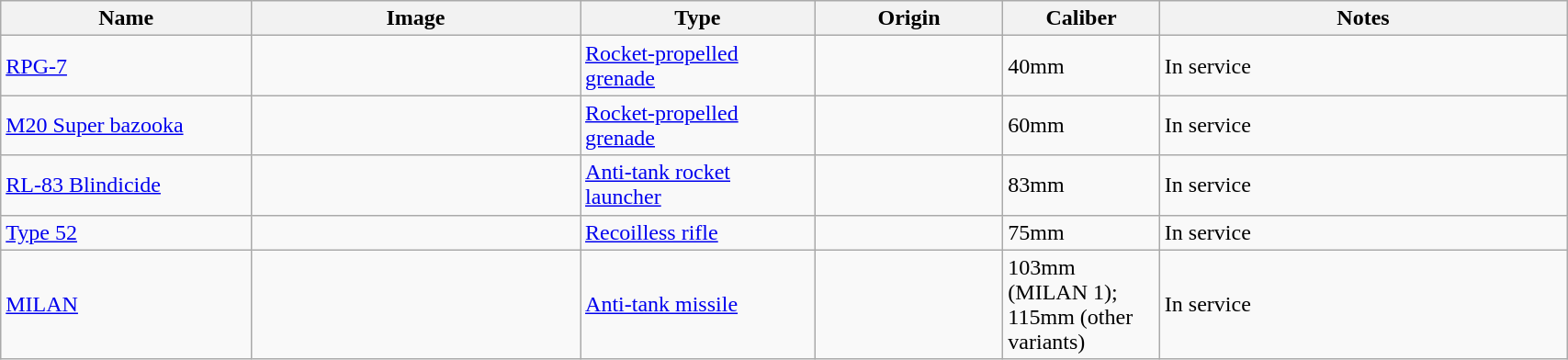<table class="wikitable" style="width:90%;">
<tr>
<th width=16%>Name</th>
<th width=21%>Image</th>
<th width=15%>Type</th>
<th width=12%>Origin</th>
<th width=10%>Caliber</th>
<th width=26%>Notes</th>
</tr>
<tr>
<td><a href='#'>RPG-7</a></td>
<td></td>
<td><a href='#'>Rocket-propelled grenade</a></td>
<td></td>
<td>40mm</td>
<td>In service</td>
</tr>
<tr>
<td><a href='#'>M20 Super bazooka</a></td>
<td></td>
<td><a href='#'>Rocket-propelled grenade</a></td>
<td></td>
<td>60mm</td>
<td>In service</td>
</tr>
<tr>
<td><a href='#'>RL-83 Blindicide</a></td>
<td></td>
<td><a href='#'>Anti-tank rocket launcher</a></td>
<td></td>
<td>83mm</td>
<td>In service</td>
</tr>
<tr>
<td><a href='#'>Type 52</a></td>
<td></td>
<td><a href='#'>Recoilless rifle</a></td>
<td><br></td>
<td>75mm</td>
<td>In service</td>
</tr>
<tr>
<td><a href='#'>MILAN</a></td>
<td></td>
<td><a href='#'>Anti-tank missile</a></td>
<td><br></td>
<td>103mm (MILAN 1); 115mm (other variants)</td>
<td>In service</td>
</tr>
</table>
